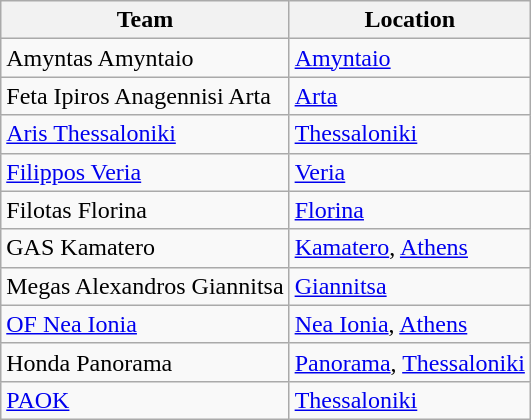<table class="wikitable">
<tr>
<th>Team</th>
<th>Location</th>
</tr>
<tr>
<td align="left">Amyntas Amyntaio</td>
<td><a href='#'>Amyntaio</a></td>
</tr>
<tr>
<td align="left">Feta Ipiros Anagennisi Arta</td>
<td><a href='#'>Arta</a></td>
</tr>
<tr>
<td align="left"><a href='#'>Aris Thessaloniki</a></td>
<td><a href='#'>Thessaloniki</a></td>
</tr>
<tr>
<td align="left"><a href='#'>Filippos Veria</a></td>
<td><a href='#'>Veria</a></td>
</tr>
<tr>
<td align="left">Filotas Florina</td>
<td><a href='#'>Florina</a></td>
</tr>
<tr>
<td align="left">GAS Kamatero</td>
<td><a href='#'>Kamatero</a>, <a href='#'>Athens</a></td>
</tr>
<tr>
<td align="left">Megas Alexandros Giannitsa</td>
<td><a href='#'>Giannitsa</a></td>
</tr>
<tr>
<td align="left"><a href='#'>OF Nea Ionia</a></td>
<td><a href='#'>Nea Ionia</a>, <a href='#'>Athens</a></td>
</tr>
<tr>
<td align="left">Honda Panorama</td>
<td><a href='#'>Panorama</a>, <a href='#'>Thessaloniki</a></td>
</tr>
<tr>
<td align="left"><a href='#'>PAOK</a></td>
<td><a href='#'>Thessaloniki</a></td>
</tr>
</table>
